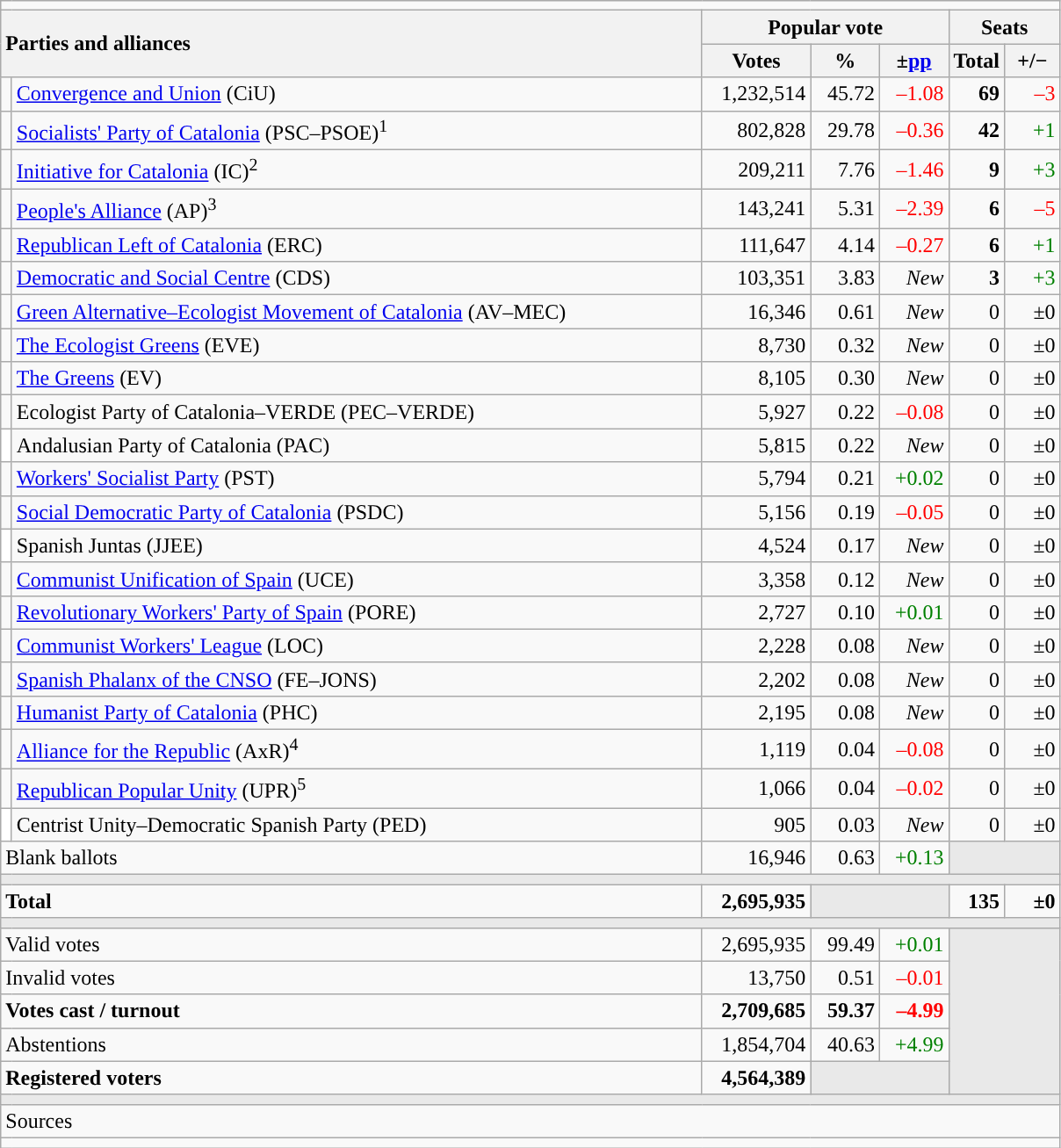<table class="wikitable" style="text-align:right;">
<tr>
<td colspan="7"></td>
</tr>
<tr>
<th style="text-align:left;" rowspan="2" colspan="2" width="525">Parties and alliances</th>
<th colspan="3">Popular vote</th>
<th colspan="2">Seats</th>
</tr>
<tr>
<th width="75">Votes</th>
<th width="45">%</th>
<th width="45">±<a href='#'>pp</a></th>
<th width="35">Total</th>
<th width="35">+/−</th>
</tr>
<tr>
<td width="1" style="color:inherit;background:"></td>
<td align="left"><a href='#'>Convergence and Union</a> (CiU)</td>
<td>1,232,514</td>
<td>45.72</td>
<td style="color:red;">–1.08</td>
<td><strong>69</strong></td>
<td style="color:red;">–3</td>
</tr>
<tr>
<td style="color:inherit;background:"></td>
<td align="left"><a href='#'>Socialists' Party of Catalonia</a> (PSC–PSOE)<sup>1</sup></td>
<td>802,828</td>
<td>29.78</td>
<td style="color:red;">–0.36</td>
<td><strong>42</strong></td>
<td style="color:green;">+1</td>
</tr>
<tr>
<td style="color:inherit;background:"></td>
<td align="left"><a href='#'>Initiative for Catalonia</a> (IC)<sup>2</sup></td>
<td>209,211</td>
<td>7.76</td>
<td style="color:red;">–1.46</td>
<td><strong>9</strong></td>
<td style="color:green;">+3</td>
</tr>
<tr>
<td style="color:inherit;background:"></td>
<td align="left"><a href='#'>People's Alliance</a> (AP)<sup>3</sup></td>
<td>143,241</td>
<td>5.31</td>
<td style="color:red;">–2.39</td>
<td><strong>6</strong></td>
<td style="color:red;">–5</td>
</tr>
<tr>
<td style="color:inherit;background:"></td>
<td align="left"><a href='#'>Republican Left of Catalonia</a> (ERC)</td>
<td>111,647</td>
<td>4.14</td>
<td style="color:red;">–0.27</td>
<td><strong>6</strong></td>
<td style="color:green;">+1</td>
</tr>
<tr>
<td style="color:inherit;background:"></td>
<td align="left"><a href='#'>Democratic and Social Centre</a> (CDS)</td>
<td>103,351</td>
<td>3.83</td>
<td><em>New</em></td>
<td><strong>3</strong></td>
<td style="color:green;">+3</td>
</tr>
<tr>
<td style="color:inherit;background:"></td>
<td align="left"><a href='#'>Green Alternative–Ecologist Movement of Catalonia</a> (AV–MEC)</td>
<td>16,346</td>
<td>0.61</td>
<td><em>New</em></td>
<td>0</td>
<td>±0</td>
</tr>
<tr>
<td style="color:inherit;background:"></td>
<td align="left"><a href='#'>The Ecologist Greens</a> (EVE)</td>
<td>8,730</td>
<td>0.32</td>
<td><em>New</em></td>
<td>0</td>
<td>±0</td>
</tr>
<tr>
<td style="color:inherit;background:"></td>
<td align="left"><a href='#'>The Greens</a> (EV)</td>
<td>8,105</td>
<td>0.30</td>
<td><em>New</em></td>
<td>0</td>
<td>±0</td>
</tr>
<tr>
<td style="color:inherit;background:"></td>
<td align="left">Ecologist Party of Catalonia–VERDE (PEC–VERDE)</td>
<td>5,927</td>
<td>0.22</td>
<td style="color:red;">–0.08</td>
<td>0</td>
<td>±0</td>
</tr>
<tr>
<td bgcolor="white"></td>
<td align="left">Andalusian Party of Catalonia (PAC)</td>
<td>5,815</td>
<td>0.22</td>
<td><em>New</em></td>
<td>0</td>
<td>±0</td>
</tr>
<tr>
<td style="color:inherit;background:"></td>
<td align="left"><a href='#'>Workers' Socialist Party</a> (PST)</td>
<td>5,794</td>
<td>0.21</td>
<td style="color:green;">+0.02</td>
<td>0</td>
<td>±0</td>
</tr>
<tr>
<td style="color:inherit;background:"></td>
<td align="left"><a href='#'>Social Democratic Party of Catalonia</a> (PSDC)</td>
<td>5,156</td>
<td>0.19</td>
<td style="color:red;">–0.05</td>
<td>0</td>
<td>±0</td>
</tr>
<tr>
<td bgcolor="white"></td>
<td align="left">Spanish Juntas (JJEE)</td>
<td>4,524</td>
<td>0.17</td>
<td><em>New</em></td>
<td>0</td>
<td>±0</td>
</tr>
<tr>
<td style="color:inherit;background:"></td>
<td align="left"><a href='#'>Communist Unification of Spain</a> (UCE)</td>
<td>3,358</td>
<td>0.12</td>
<td><em>New</em></td>
<td>0</td>
<td>±0</td>
</tr>
<tr>
<td style="color:inherit;background:"></td>
<td align="left"><a href='#'>Revolutionary Workers' Party of Spain</a> (PORE)</td>
<td>2,727</td>
<td>0.10</td>
<td style="color:green;">+0.01</td>
<td>0</td>
<td>±0</td>
</tr>
<tr>
<td style="color:inherit;background:"></td>
<td align="left"><a href='#'>Communist Workers' League</a> (LOC)</td>
<td>2,228</td>
<td>0.08</td>
<td><em>New</em></td>
<td>0</td>
<td>±0</td>
</tr>
<tr>
<td style="color:inherit;background:"></td>
<td align="left"><a href='#'>Spanish Phalanx of the CNSO</a> (FE–JONS)</td>
<td>2,202</td>
<td>0.08</td>
<td><em>New</em></td>
<td>0</td>
<td>±0</td>
</tr>
<tr>
<td style="color:inherit;background:"></td>
<td align="left"><a href='#'>Humanist Party of Catalonia</a> (PHC)</td>
<td>2,195</td>
<td>0.08</td>
<td><em>New</em></td>
<td>0</td>
<td>±0</td>
</tr>
<tr>
<td style="color:inherit;background:"></td>
<td align="left"><a href='#'>Alliance for the Republic</a> (AxR)<sup>4</sup></td>
<td>1,119</td>
<td>0.04</td>
<td style="color:red;">–0.08</td>
<td>0</td>
<td>±0</td>
</tr>
<tr>
<td style="color:inherit;background:"></td>
<td align="left"><a href='#'>Republican Popular Unity</a> (UPR)<sup>5</sup></td>
<td>1,066</td>
<td>0.04</td>
<td style="color:red;">–0.02</td>
<td>0</td>
<td>±0</td>
</tr>
<tr>
<td bgcolor="white"></td>
<td align="left">Centrist Unity–Democratic Spanish Party (PED)</td>
<td>905</td>
<td>0.03</td>
<td><em>New</em></td>
<td>0</td>
<td>±0</td>
</tr>
<tr>
<td align="left" colspan="2">Blank ballots</td>
<td>16,946</td>
<td>0.63</td>
<td style="color:green;">+0.13</td>
<td bgcolor="#E9E9E9" colspan="2"></td>
</tr>
<tr>
<td colspan="7" bgcolor="#E9E9E9"></td>
</tr>
<tr style="font-weight:bold;">
<td align="left" colspan="2">Total</td>
<td>2,695,935</td>
<td bgcolor="#E9E9E9" colspan="2"></td>
<td>135</td>
<td>±0</td>
</tr>
<tr>
<td colspan="7" bgcolor="#E9E9E9"></td>
</tr>
<tr>
<td align="left" colspan="2">Valid votes</td>
<td>2,695,935</td>
<td>99.49</td>
<td style="color:green;">+0.01</td>
<td bgcolor="#E9E9E9" colspan="2" rowspan="5"></td>
</tr>
<tr>
<td align="left" colspan="2">Invalid votes</td>
<td>13,750</td>
<td>0.51</td>
<td style="color:red;">–0.01</td>
</tr>
<tr style="font-weight:bold;">
<td align="left" colspan="2">Votes cast / turnout</td>
<td>2,709,685</td>
<td>59.37</td>
<td style="color:red;">–4.99</td>
</tr>
<tr>
<td align="left" colspan="2">Abstentions</td>
<td>1,854,704</td>
<td>40.63</td>
<td style="color:green;">+4.99</td>
</tr>
<tr style="font-weight:bold;">
<td align="left" colspan="2">Registered voters</td>
<td>4,564,389</td>
<td bgcolor="#E9E9E9" colspan="2"></td>
</tr>
<tr>
<td colspan="7" bgcolor="#E9E9E9"></td>
</tr>
<tr>
<td align="left" colspan="7">Sources</td>
</tr>
<tr>
<td colspan="7" style="text-align:left; max-width:790px;"></td>
</tr>
</table>
